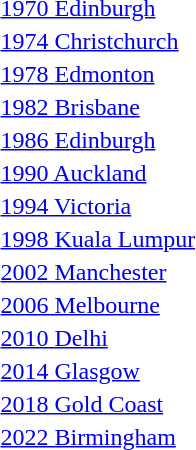<table>
<tr>
<td><a href='#'>1970 Edinburgh</a><br></td>
<td></td>
<td></td>
<td></td>
</tr>
<tr>
<td><a href='#'>1974 Christchurch</a><br></td>
<td></td>
<td></td>
<td></td>
</tr>
<tr>
<td><a href='#'>1978 Edmonton</a><br></td>
<td></td>
<td></td>
<td></td>
</tr>
<tr>
<td><a href='#'>1982 Brisbane</a><br></td>
<td></td>
<td></td>
<td></td>
</tr>
<tr>
<td><a href='#'>1986 Edinburgh</a><br></td>
<td></td>
<td></td>
<td></td>
</tr>
<tr>
<td><a href='#'>1990 Auckland</a><br></td>
<td></td>
<td></td>
<td></td>
</tr>
<tr>
<td><a href='#'>1994 Victoria</a><br></td>
<td></td>
<td></td>
<td></td>
</tr>
<tr>
<td><a href='#'>1998 Kuala Lumpur</a><br></td>
<td></td>
<td></td>
<td></td>
</tr>
<tr>
<td><a href='#'>2002 Manchester</a><br></td>
<td></td>
<td></td>
<td></td>
</tr>
<tr>
<td><a href='#'>2006 Melbourne</a><br></td>
<td></td>
<td></td>
<td></td>
</tr>
<tr>
<td><a href='#'>2010 Delhi</a><br></td>
<td></td>
<td></td>
<td></td>
</tr>
<tr>
<td><a href='#'>2014 Glasgow</a><br></td>
<td></td>
<td></td>
<td></td>
</tr>
<tr>
<td><a href='#'>2018 Gold Coast</a><br></td>
<td></td>
<td></td>
<td></td>
</tr>
<tr>
<td><a href='#'>2022 Birmingham</a><br></td>
<td></td>
<td></td>
<td></td>
</tr>
</table>
